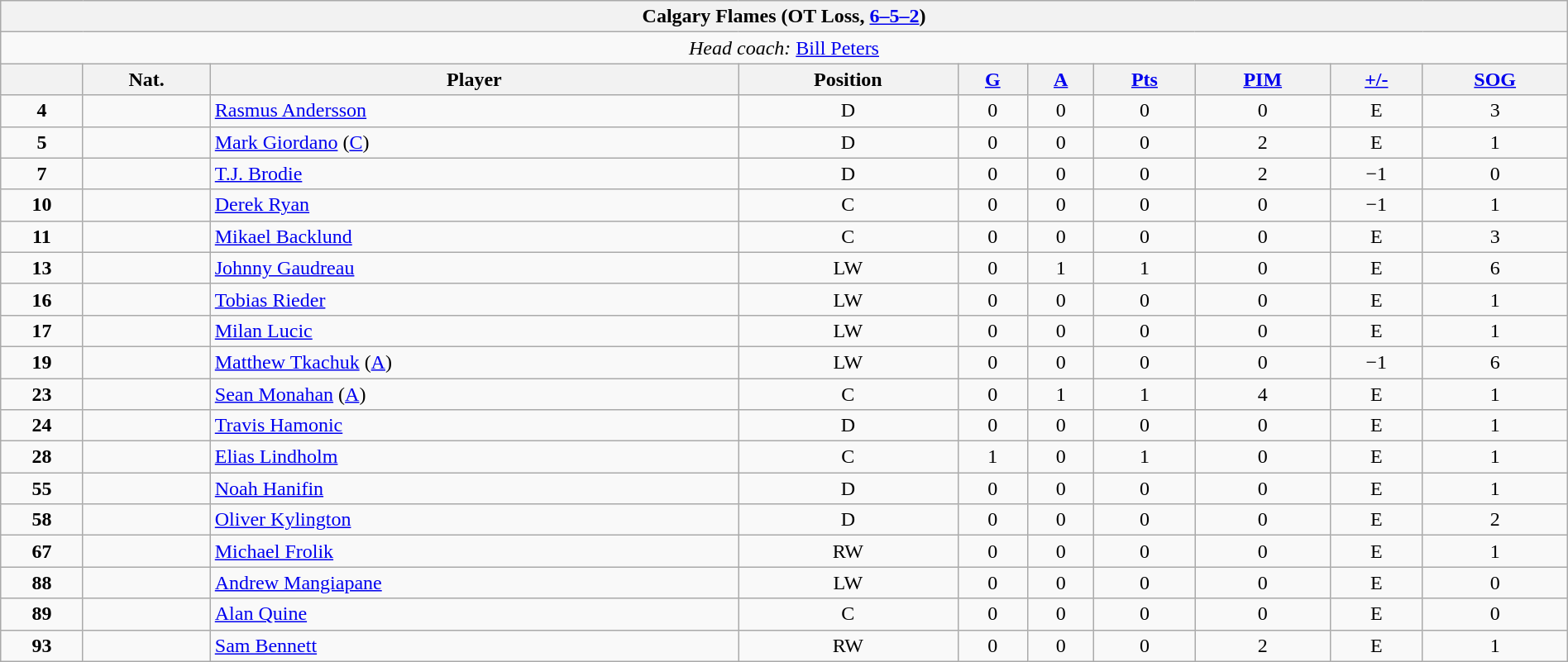<table width="100%" class="wikitable" style="text-align:center">
<tr>
<th colspan=10>Calgary Flames (OT Loss, <a href='#'>6–5–2</a>)</th>
</tr>
<tr>
<td colspan=10><em>Head coach:</em> <a href='#'>Bill Peters</a></td>
</tr>
<tr>
<th align=center></th>
<th>Nat.</th>
<th>Player</th>
<th>Position</th>
<th><a href='#'>G</a></th>
<th><a href='#'>A</a></th>
<th><a href='#'>Pts</a></th>
<th><a href='#'>PIM</a></th>
<th><a href='#'>+/-</a></th>
<th><a href='#'>SOG</a></th>
</tr>
<tr>
<td><strong>4</strong></td>
<td align=center></td>
<td align=left><a href='#'>Rasmus Andersson</a></td>
<td>D</td>
<td>0</td>
<td>0</td>
<td>0</td>
<td>0</td>
<td>E</td>
<td>3</td>
</tr>
<tr>
<td><strong>5</strong></td>
<td align=center></td>
<td align=left><a href='#'>Mark Giordano</a> (<a href='#'>C</a>)</td>
<td>D</td>
<td>0</td>
<td>0</td>
<td>0</td>
<td>2</td>
<td>E</td>
<td>1</td>
</tr>
<tr>
<td><strong>7</strong></td>
<td align=center></td>
<td align=left><a href='#'>T.J. Brodie</a></td>
<td>D</td>
<td>0</td>
<td>0</td>
<td>0</td>
<td>2</td>
<td>−1</td>
<td>0</td>
</tr>
<tr>
<td><strong>10</strong></td>
<td align=center></td>
<td align=left><a href='#'>Derek Ryan</a></td>
<td>C</td>
<td>0</td>
<td>0</td>
<td>0</td>
<td>0</td>
<td>−1</td>
<td>1</td>
</tr>
<tr>
<td><strong>11</strong></td>
<td align=center></td>
<td align=left><a href='#'>Mikael Backlund</a></td>
<td>C</td>
<td>0</td>
<td>0</td>
<td>0</td>
<td>0</td>
<td>E</td>
<td>3</td>
</tr>
<tr>
<td><strong>13</strong></td>
<td align=center></td>
<td align=left><a href='#'>Johnny Gaudreau</a></td>
<td>LW</td>
<td>0</td>
<td>1</td>
<td>1</td>
<td>0</td>
<td>E</td>
<td>6</td>
</tr>
<tr>
<td><strong>16</strong></td>
<td align=center></td>
<td align=left><a href='#'>Tobias Rieder</a></td>
<td>LW</td>
<td>0</td>
<td>0</td>
<td>0</td>
<td>0</td>
<td>E</td>
<td>1</td>
</tr>
<tr>
<td><strong>17</strong></td>
<td align=center></td>
<td align=left><a href='#'>Milan Lucic</a></td>
<td>LW</td>
<td>0</td>
<td>0</td>
<td>0</td>
<td>0</td>
<td>E</td>
<td>1</td>
</tr>
<tr>
<td><strong>19</strong></td>
<td align=center></td>
<td align=left><a href='#'>Matthew Tkachuk</a> (<a href='#'>A</a>)</td>
<td>LW</td>
<td>0</td>
<td>0</td>
<td>0</td>
<td>0</td>
<td>−1</td>
<td>6</td>
</tr>
<tr>
<td><strong>23</strong></td>
<td align=center></td>
<td align=left><a href='#'>Sean Monahan</a> (<a href='#'>A</a>)</td>
<td>C</td>
<td>0</td>
<td>1</td>
<td>1</td>
<td>4</td>
<td>E</td>
<td>1</td>
</tr>
<tr>
<td><strong>24</strong></td>
<td align=center></td>
<td align=left><a href='#'>Travis Hamonic</a></td>
<td>D</td>
<td>0</td>
<td>0</td>
<td>0</td>
<td>0</td>
<td>E</td>
<td>1</td>
</tr>
<tr>
<td><strong>28</strong></td>
<td align=center></td>
<td align=left><a href='#'>Elias Lindholm</a></td>
<td>C</td>
<td>1</td>
<td>0</td>
<td>1</td>
<td>0</td>
<td>E</td>
<td>1</td>
</tr>
<tr>
<td><strong>55</strong></td>
<td align=center></td>
<td align=left><a href='#'>Noah Hanifin</a></td>
<td>D</td>
<td>0</td>
<td>0</td>
<td>0</td>
<td>0</td>
<td>E</td>
<td>1</td>
</tr>
<tr>
<td><strong>58</strong></td>
<td align=center></td>
<td align=left><a href='#'>Oliver Kylington</a></td>
<td>D</td>
<td>0</td>
<td>0</td>
<td>0</td>
<td>0</td>
<td>E</td>
<td>2</td>
</tr>
<tr>
<td><strong>67</strong></td>
<td align=center></td>
<td align=left><a href='#'>Michael Frolik</a></td>
<td>RW</td>
<td>0</td>
<td>0</td>
<td>0</td>
<td>0</td>
<td>E</td>
<td>1</td>
</tr>
<tr>
<td><strong>88</strong></td>
<td align=center></td>
<td align=left><a href='#'>Andrew Mangiapane</a></td>
<td>LW</td>
<td>0</td>
<td>0</td>
<td>0</td>
<td>0</td>
<td>E</td>
<td>0</td>
</tr>
<tr>
<td><strong>89</strong></td>
<td align=center></td>
<td align=left><a href='#'>Alan Quine</a></td>
<td>C</td>
<td>0</td>
<td>0</td>
<td>0</td>
<td>0</td>
<td>E</td>
<td>0</td>
</tr>
<tr>
<td><strong>93</strong></td>
<td align=center></td>
<td align=left><a href='#'>Sam Bennett</a></td>
<td>RW</td>
<td>0</td>
<td>0</td>
<td>0</td>
<td>2</td>
<td>E</td>
<td>1</td>
</tr>
</table>
